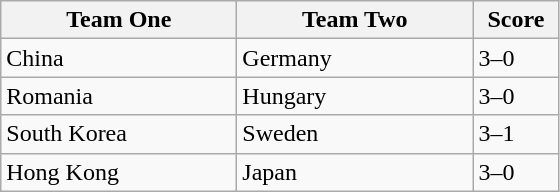<table class="wikitable">
<tr>
<th width=150>Team One</th>
<th width=150>Team Two</th>
<th width=50>Score</th>
</tr>
<tr>
<td>China</td>
<td>Germany</td>
<td>3–0</td>
</tr>
<tr>
<td>Romania</td>
<td>Hungary</td>
<td>3–0</td>
</tr>
<tr>
<td>South Korea</td>
<td>Sweden</td>
<td>3–1</td>
</tr>
<tr>
<td>Hong Kong</td>
<td>Japan</td>
<td>3–0</td>
</tr>
</table>
